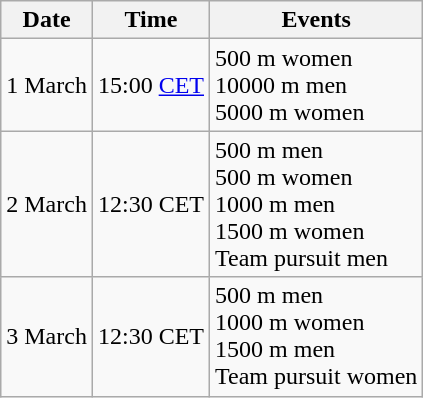<table class="wikitable" border="1">
<tr>
<th>Date</th>
<th>Time</th>
<th>Events</th>
</tr>
<tr>
<td>1 March</td>
<td>15:00 <a href='#'>CET</a></td>
<td>500 m women<br>10000 m men<br>5000 m women</td>
</tr>
<tr>
<td>2 March</td>
<td>12:30 CET</td>
<td>500 m men<br>500 m women<br>1000 m men<br>1500 m women<br>Team pursuit men</td>
</tr>
<tr>
<td>3 March</td>
<td>12:30 CET</td>
<td>500 m men<br>1000 m women<br>1500 m men<br>Team pursuit women</td>
</tr>
</table>
